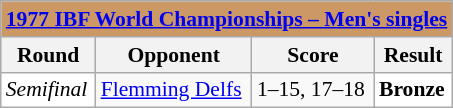<table style='font-size: 90%; text-align: center;' class='wikitable'>
<tr>
<th colspan=5 style="background:#CC9966;"><a href='#'>1977 IBF World Championships – Men's singles</a></th>
</tr>
<tr>
<th>Round</th>
<th>Opponent</th>
<th>Score</th>
<th>Result</th>
</tr>
<tr>
<td style="text-align:left; background:white"><em>Semifinal</em></td>
<td align="left"> <a href='#'>Flemming Delfs</a></td>
<td align="left">1–15, 17–18</td>
<td style="text-align:left; background:white"> <strong>Bronze</strong></td>
</tr>
</table>
